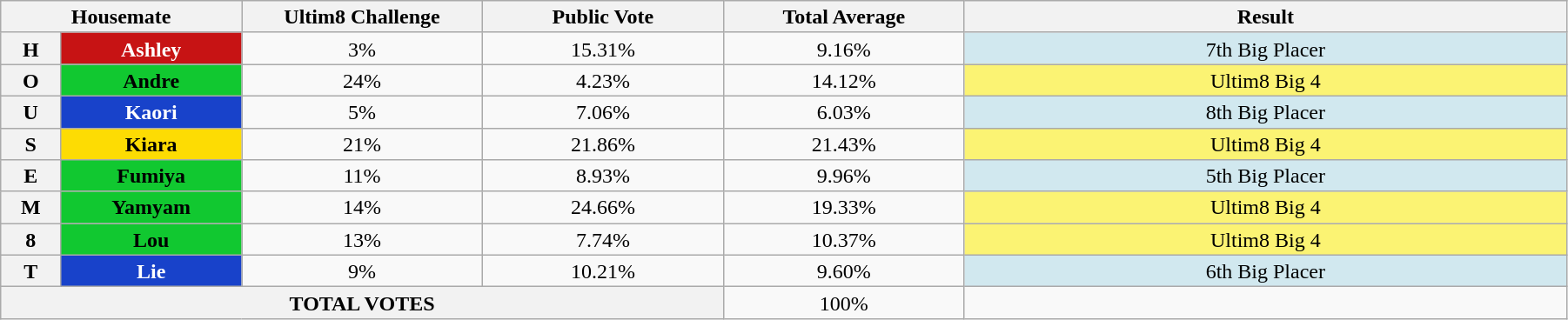<table class="wikitable sortable" style="text-align:center; font-size:100%; line-height:17px;" width="95%">
<tr>
<th width="10%" colspan = "2">Housemate</th>
<th width="10%">Ultim8 Challenge</th>
<th width="10%">Public Vote</th>
<th width="10%">Total Average</th>
<th width="25%">Result</th>
</tr>
<tr>
<th>H</th>
<th style="background:#C71314; color:white;">Ashley</th>
<td>3%</td>
<td>15.31%</td>
<td>9.16%</td>
<td colspan="2" style="background:#D1E8EF;">7th Big Placer</td>
</tr>
<tr>
<th>O</th>
<th style="background:#11C830;">Andre</th>
<td>24%</td>
<td>4.23%</td>
<td>14.12%</td>
<td colspan="4" style="background:#FBF373;">Ultim8 Big 4</td>
</tr>
<tr>
<th>U</th>
<th style="background:#1842CA; color:white;">Kaori</th>
<td>5%</td>
<td>7.06%</td>
<td>6.03%</td>
<td colspan="2" style="background:#D1E8EF;">8th Big Placer</td>
</tr>
<tr>
<th>S</th>
<th style="background:#FDDC03;">Kiara</th>
<td>21%</td>
<td>21.86%</td>
<td>21.43%</td>
<td colspan="4" style="background:#FBF373;">Ultim8 Big 4</td>
</tr>
<tr>
<th>E</th>
<th style="background:#11C830;">Fumiya</th>
<td>11%</td>
<td>8.93%</td>
<td>9.96%</td>
<td colspan="2" style="background:#D1E8EF;">5th Big Placer</td>
</tr>
<tr>
<th>M</th>
<th style="background:#11C830;">Yamyam</th>
<td>14%</td>
<td>24.66%</td>
<td>19.33%</td>
<td colspan="4" style="background:#FBF373;">Ultim8 Big 4</td>
</tr>
<tr>
<th>8</th>
<th style="background:#11C830;">Lou</th>
<td>13%</td>
<td>7.74%</td>
<td>10.37%</td>
<td colspan="3" style="background:#FBF373;">Ultim8 Big 4</td>
</tr>
<tr>
<th>T</th>
<th style="background:#1842CA; color:white;">Lie</th>
<td>9%</td>
<td>10.21%</td>
<td>9.60%</td>
<td colspan="3" style="background:#D1E8EF;">6th Big Placer</td>
</tr>
<tr>
<th colspan=4>TOTAL VOTES</th>
<td>100%</td>
<td></td>
</tr>
</table>
